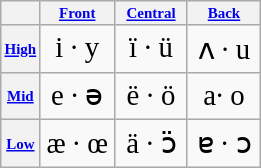<table class="wikitable" style="text-align:center; font-size:larger;">
<tr>
<th></th>
<th style="font-size:x-small"><a href='#'>Front</a></th>
<th style="font-size:x-small"><a href='#'>Central</a></th>
<th style="font-size:x-small"><a href='#'>Back</a></th>
</tr>
<tr>
<th style="font-size:x-small"><a href='#'>High</a></th>
<td width=40>i · y</td>
<td width=40>ï · ü</td>
<td width=40>ʌ · u</td>
</tr>
<tr>
<th style="font-size:x-small"><a href='#'>Mid</a></th>
<td>e · ə</td>
<td>ë · ö</td>
<td>a· o</td>
</tr>
<tr>
<th style="font-size:x-small"><a href='#'>Low</a></th>
<td>æ · œ</td>
<td>ä · ɔ̈</td>
<td>ɐ · ɔ</td>
</tr>
</table>
